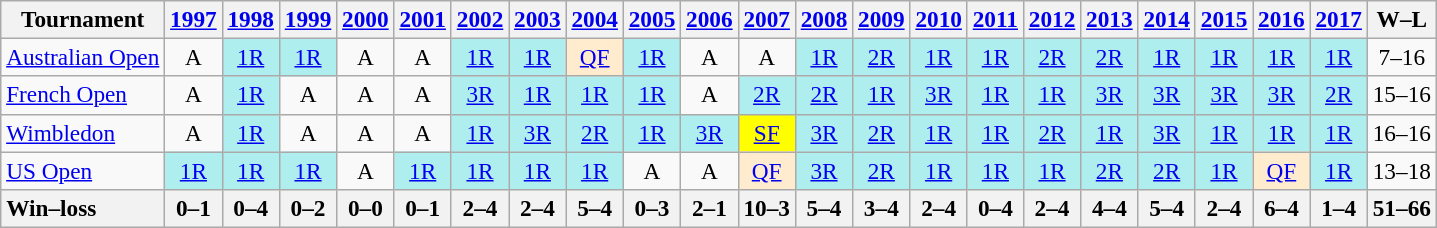<table class=wikitable style=text-align:center;font-size:97%>
<tr>
<th>Tournament</th>
<th><a href='#'>1997</a></th>
<th><a href='#'>1998</a></th>
<th><a href='#'>1999</a></th>
<th><a href='#'>2000</a></th>
<th><a href='#'>2001</a></th>
<th><a href='#'>2002</a></th>
<th><a href='#'>2003</a></th>
<th><a href='#'>2004</a></th>
<th><a href='#'>2005</a></th>
<th><a href='#'>2006</a></th>
<th><a href='#'>2007</a></th>
<th><a href='#'>2008</a></th>
<th><a href='#'>2009</a></th>
<th><a href='#'>2010</a></th>
<th><a href='#'>2011</a></th>
<th><a href='#'>2012</a></th>
<th><a href='#'>2013</a></th>
<th><a href='#'>2014</a></th>
<th><a href='#'>2015</a></th>
<th><a href='#'>2016</a></th>
<th><a href='#'>2017</a></th>
<th>W–L</th>
</tr>
<tr>
<td align=left><a href='#'>Australian Open</a></td>
<td>A</td>
<td bgcolor=afeeee><a href='#'>1R</a></td>
<td bgcolor=afeeee><a href='#'>1R</a></td>
<td>A</td>
<td>A</td>
<td bgcolor=afeeee><a href='#'>1R</a></td>
<td bgcolor=afeeee><a href='#'>1R</a></td>
<td bgcolor=ffebcd><a href='#'>QF</a></td>
<td bgcolor=afeeee><a href='#'>1R</a></td>
<td>A</td>
<td>A</td>
<td bgcolor=afeeee><a href='#'>1R</a></td>
<td bgcolor=afeeee><a href='#'>2R</a></td>
<td bgcolor=afeeee><a href='#'>1R</a></td>
<td bgcolor=afeeee><a href='#'>1R</a></td>
<td bgcolor=afeeee><a href='#'>2R</a></td>
<td bgcolor=afeeee><a href='#'>2R</a></td>
<td bgcolor=afeeee><a href='#'>1R</a></td>
<td bgcolor=afeeee><a href='#'>1R</a></td>
<td bgcolor=afeeee><a href='#'>1R</a></td>
<td bgcolor=afeeee><a href='#'>1R</a></td>
<td>7–16</td>
</tr>
<tr>
<td align=left><a href='#'>French Open</a></td>
<td>A</td>
<td bgcolor=afeeee><a href='#'>1R</a></td>
<td>A</td>
<td>A</td>
<td>A</td>
<td bgcolor=afeeee><a href='#'>3R</a></td>
<td bgcolor=afeeee><a href='#'>1R</a></td>
<td bgcolor=afeeee><a href='#'>1R</a></td>
<td bgcolor=afeeee><a href='#'>1R</a></td>
<td>A</td>
<td bgcolor=afeeee><a href='#'>2R</a></td>
<td bgcolor=afeeee><a href='#'>2R</a></td>
<td bgcolor=afeeee><a href='#'>1R</a></td>
<td bgcolor=afeeee><a href='#'>3R</a></td>
<td bgcolor=afeeee><a href='#'>1R</a></td>
<td bgcolor=afeeee><a href='#'>1R</a></td>
<td bgcolor=afeeee><a href='#'>3R</a></td>
<td bgcolor=afeeee><a href='#'>3R</a></td>
<td bgcolor=afeeee><a href='#'>3R</a></td>
<td bgcolor=afeeee><a href='#'>3R</a></td>
<td bgcolor=afeeee><a href='#'>2R</a></td>
<td>15–16</td>
</tr>
<tr>
<td align=left><a href='#'>Wimbledon</a></td>
<td>A</td>
<td bgcolor=afeeee><a href='#'>1R</a></td>
<td>A</td>
<td>A</td>
<td>A</td>
<td bgcolor=afeeee><a href='#'>1R</a></td>
<td bgcolor=afeeee><a href='#'>3R</a></td>
<td bgcolor=afeeee><a href='#'>2R</a></td>
<td bgcolor=afeeee><a href='#'>1R</a></td>
<td bgcolor=afeeee><a href='#'>3R</a></td>
<td style="background:yellow;"><a href='#'>SF</a></td>
<td bgcolor=afeeee><a href='#'>3R</a></td>
<td bgcolor=afeeee><a href='#'>2R</a></td>
<td bgcolor=afeeee><a href='#'>1R</a></td>
<td bgcolor=afeeee><a href='#'>1R</a></td>
<td bgcolor=afeeee><a href='#'>2R</a></td>
<td bgcolor=afeeee><a href='#'>1R</a></td>
<td bgcolor=afeeee><a href='#'>3R</a></td>
<td bgcolor=afeeee><a href='#'>1R</a></td>
<td bgcolor=afeeee><a href='#'>1R</a></td>
<td bgcolor=afeeee><a href='#'>1R</a></td>
<td>16–16</td>
</tr>
<tr>
<td align=left><a href='#'>US Open</a></td>
<td bgcolor=afeeee><a href='#'>1R</a></td>
<td bgcolor=afeeee><a href='#'>1R</a></td>
<td bgcolor=afeeee><a href='#'>1R</a></td>
<td>A</td>
<td bgcolor=afeeee><a href='#'>1R</a></td>
<td bgcolor=afeeee><a href='#'>1R</a></td>
<td bgcolor=afeeee><a href='#'>1R</a></td>
<td bgcolor=afeeee><a href='#'>1R</a></td>
<td>A</td>
<td>A</td>
<td bgcolor=ffebcd><a href='#'>QF</a></td>
<td bgcolor=afeeee><a href='#'>3R</a></td>
<td bgcolor=afeeee><a href='#'>2R</a></td>
<td bgcolor=afeeee><a href='#'>1R</a></td>
<td bgcolor=afeeee><a href='#'>1R</a></td>
<td bgcolor=afeeee><a href='#'>1R</a></td>
<td bgcolor=afeeee><a href='#'>2R</a></td>
<td bgcolor=afeeee><a href='#'>2R</a></td>
<td bgcolor=afeeee><a href='#'>1R</a></td>
<td bgcolor=ffebcd><a href='#'>QF</a></td>
<td bgcolor=afeeee><a href='#'>1R</a></td>
<td>13–18</td>
</tr>
<tr>
<th style=text-align:left>Win–loss</th>
<th>0–1</th>
<th>0–4</th>
<th>0–2</th>
<th>0–0</th>
<th>0–1</th>
<th>2–4</th>
<th>2–4</th>
<th>5–4</th>
<th>0–3</th>
<th>2–1</th>
<th>10–3</th>
<th>5–4</th>
<th>3–4</th>
<th>2–4</th>
<th>0–4</th>
<th>2–4</th>
<th>4–4</th>
<th>5–4</th>
<th>2–4</th>
<th>6–4</th>
<th>1–4</th>
<th>51–66</th>
</tr>
</table>
